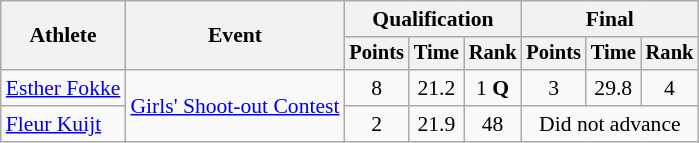<table class="wikitable" style="font-size:90%;">
<tr>
<th rowspan=2>Athlete</th>
<th rowspan=2>Event</th>
<th colspan=3>Qualification</th>
<th colspan=3>Final</th>
</tr>
<tr style="font-size:95%">
<th>Points</th>
<th>Time</th>
<th>Rank</th>
<th>Points</th>
<th>Time</th>
<th>Rank</th>
</tr>
<tr align=center>
<td align=left><a href='#'>Esther Fokke</a></td>
<td align=left rowspan=2><a href='#'>Girls' Shoot-out Contest</a></td>
<td>8</td>
<td>21.2</td>
<td>1 <strong>Q</strong></td>
<td>3</td>
<td>29.8</td>
<td>4</td>
</tr>
<tr align=center>
<td align=left><a href='#'>Fleur Kuijt</a></td>
<td>2</td>
<td>21.9</td>
<td>48</td>
<td colspan=3>Did not advance</td>
</tr>
</table>
